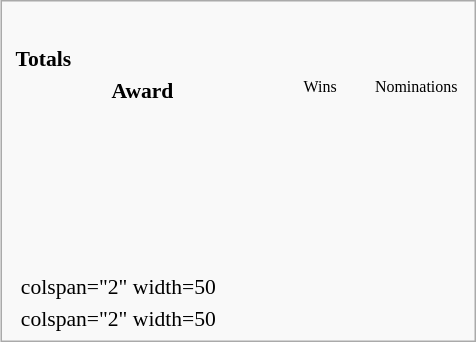<table class="infobox" style="width: 22em; text-align: left; font-size: 90%; vertical-align: middle;">
<tr>
<td colspan="3" style="text-align:center;"></td>
</tr>
<tr>
<td colspan="3"><br><table class="collapsible collapsed" width=100%>
<tr>
<th colspan="3" style="background-color#d9e8ff" text-align:center;">Totals</th>
</tr>
<tr style="background-color#d9e8ff; text-align:center;">
<th style="vertical-align: middle;">Award</th>
<td style="background#cceecc; font-size:8pt;" width="60px">Wins</td>
<td style="background#eecccc; font-size:8pt;" width="60px">Nominations</td>
</tr>
<tr>
<td align=center><br></td>
<td></td>
<td></td>
</tr>
<tr>
<td align=center><br></td>
<td></td>
<td></td>
</tr>
<tr>
<td align=center><br></td>
<td></td>
<td></td>
</tr>
<tr>
<td align=center><br></td>
<td></td>
<td></td>
</tr>
<tr>
<td align=center><br></td>
<td></td>
<td></td>
</tr>
<tr>
</tr>
</table>
</td>
</tr>
<tr style="background-color#d9e8ff">
<td></td>
<td>colspan="2" width=50 </td>
</tr>
<tr>
<td></td>
<td>colspan="2" width=50 </td>
</tr>
</table>
